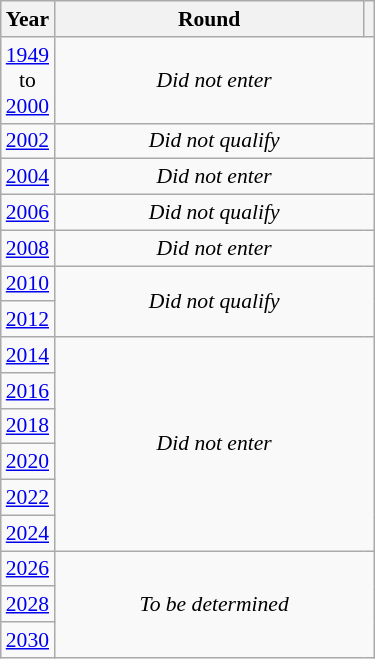<table class="wikitable" style="text-align: center; font-size:90%">
<tr>
<th>Year</th>
<th style="width:200px">Round</th>
<th></th>
</tr>
<tr>
<td><a href='#'>1949</a><br>to<br><a href='#'>2000</a></td>
<td colspan="2"><em>Did not enter</em></td>
</tr>
<tr>
<td><a href='#'>2002</a></td>
<td colspan="2"><em>Did not qualify</em></td>
</tr>
<tr>
<td><a href='#'>2004</a></td>
<td colspan="2"><em>Did not enter</em></td>
</tr>
<tr>
<td><a href='#'>2006</a></td>
<td colspan="2"><em>Did not qualify</em></td>
</tr>
<tr>
<td><a href='#'>2008</a></td>
<td colspan="2"><em>Did not enter</em></td>
</tr>
<tr>
<td><a href='#'>2010</a></td>
<td colspan="2" rowspan="2"><em>Did not qualify</em></td>
</tr>
<tr>
<td><a href='#'>2012</a></td>
</tr>
<tr>
<td><a href='#'>2014</a></td>
<td colspan="2" rowspan="6"><em>Did not enter</em></td>
</tr>
<tr>
<td><a href='#'>2016</a></td>
</tr>
<tr>
<td><a href='#'>2018</a></td>
</tr>
<tr>
<td><a href='#'>2020</a></td>
</tr>
<tr>
<td><a href='#'>2022</a></td>
</tr>
<tr>
<td><a href='#'>2024</a></td>
</tr>
<tr>
<td><a href='#'>2026</a></td>
<td colspan="2" rowspan="3"><em>To be determined</em></td>
</tr>
<tr>
<td><a href='#'>2028</a></td>
</tr>
<tr>
<td><a href='#'>2030</a></td>
</tr>
</table>
